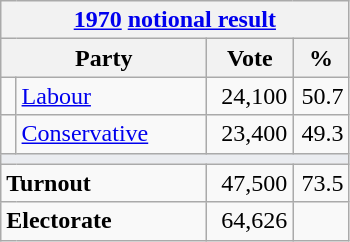<table class="wikitable">
<tr>
<th colspan="4"><a href='#'>1970</a> <a href='#'>notional result</a></th>
</tr>
<tr>
<th bgcolor="#DDDDFF" width="130px" colspan="2">Party</th>
<th bgcolor="#DDDDFF" width="50px">Vote</th>
<th bgcolor="#DDDDFF" width="30px">%</th>
</tr>
<tr>
<td></td>
<td><a href='#'>Labour</a></td>
<td align=right>24,100</td>
<td align=right>50.7</td>
</tr>
<tr>
<td></td>
<td><a href='#'>Conservative</a></td>
<td align=right>23,400</td>
<td align=right>49.3</td>
</tr>
<tr>
<td colspan="4" bgcolor="#EAECF0"></td>
</tr>
<tr>
<td colspan="2"><strong>Turnout</strong></td>
<td align=right>47,500</td>
<td align=right>73.5</td>
</tr>
<tr>
<td colspan="2"><strong>Electorate</strong></td>
<td align=right>64,626</td>
</tr>
</table>
